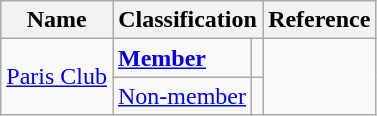<table class="wikitable sortable" style="text-align:left">
<tr>
<th>Name</th>
<th colspan="2">Classification</th>
<th>Reference</th>
</tr>
<tr>
<td rowspan="2"><a href='#'>Paris Club</a></td>
<td><a href='#'><strong>Member</strong></a></td>
<td></td>
<td rowspan="2"></td>
</tr>
<tr>
<td><a href='#'>Non-member</a></td>
<td></td>
</tr>
</table>
